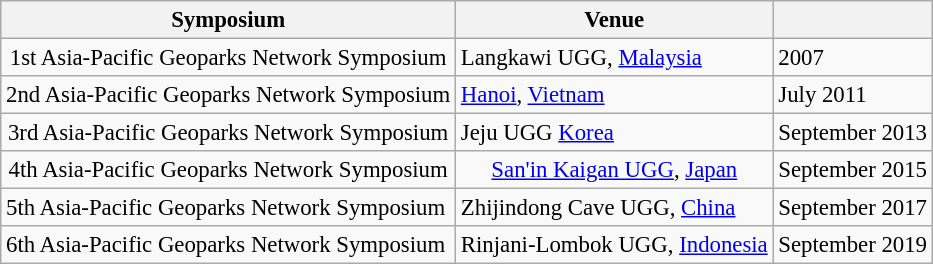<table class="wikitable sortable" style="font-size: 95%;">
<tr>
<th>Symposium</th>
<th>Venue</th>
<th></th>
</tr>
<tr>
<td align="center">1st Asia-Pacific Geoparks Network Symposium</td>
<td>Langkawi UGG, <a href='#'>Malaysia</a></td>
<td>2007</td>
</tr>
<tr>
<td align="center">2nd Asia-Pacific Geoparks Network Symposium</td>
<td><a href='#'>Hanoi</a>, <a href='#'>Vietnam</a></td>
<td>July 2011</td>
</tr>
<tr>
<td align="center">3rd Asia-Pacific Geoparks Network Symposium</td>
<td>Jeju UGG  <a href='#'>Korea</a></td>
<td>September 2013</td>
</tr>
<tr>
<td align="center">4th Asia-Pacific Geoparks Network Symposium</td>
<td align="center"><a href='#'>San'in Kaigan UGG</a>, <a href='#'>Japan</a></td>
<td>September 2015</td>
</tr>
<tr>
<td>5th Asia-Pacific Geoparks Network Symposium</td>
<td>Zhijindong Cave UGG, <a href='#'>China</a></td>
<td>September 2017</td>
</tr>
<tr>
<td>6th Asia-Pacific Geoparks Network Symposium</td>
<td>Rinjani-Lombok UGG, <a href='#'>Indonesia</a></td>
<td>September 2019</td>
</tr>
</table>
